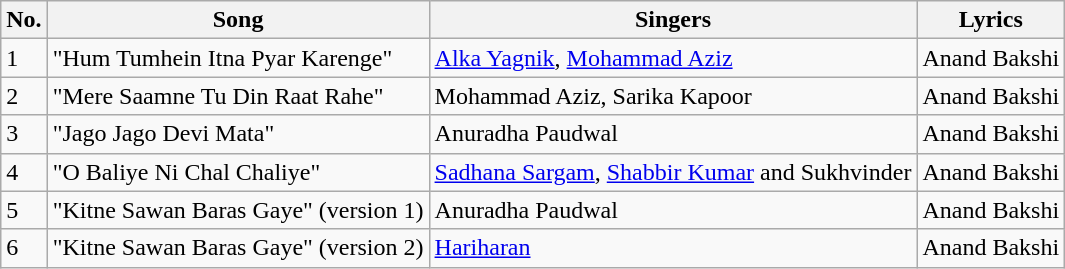<table class="wikitable">
<tr>
<th>No.</th>
<th>Song</th>
<th>Singers</th>
<th>Lyrics</th>
</tr>
<tr>
<td>1</td>
<td>"Hum Tumhein Itna Pyar Karenge"</td>
<td><a href='#'>Alka Yagnik</a>, <a href='#'>Mohammad Aziz</a></td>
<td>Anand Bakshi</td>
</tr>
<tr>
<td>2</td>
<td>"Mere Saamne Tu Din Raat Rahe"</td>
<td>Mohammad Aziz, Sarika Kapoor</td>
<td>Anand Bakshi</td>
</tr>
<tr>
<td>3</td>
<td>"Jago Jago Devi Mata"</td>
<td>Anuradha Paudwal</td>
<td>Anand Bakshi</td>
</tr>
<tr>
<td>4</td>
<td>"O Baliye Ni Chal Chaliye"</td>
<td><a href='#'>Sadhana Sargam</a>, <a href='#'>Shabbir Kumar</a> and Sukhvinder</td>
<td>Anand Bakshi</td>
</tr>
<tr>
<td>5</td>
<td>"Kitne Sawan Baras Gaye" (version 1)</td>
<td>Anuradha Paudwal</td>
<td>Anand Bakshi</td>
</tr>
<tr>
<td>6</td>
<td>"Kitne Sawan Baras Gaye" (version 2)</td>
<td><a href='#'>Hariharan</a></td>
<td>Anand Bakshi</td>
</tr>
</table>
